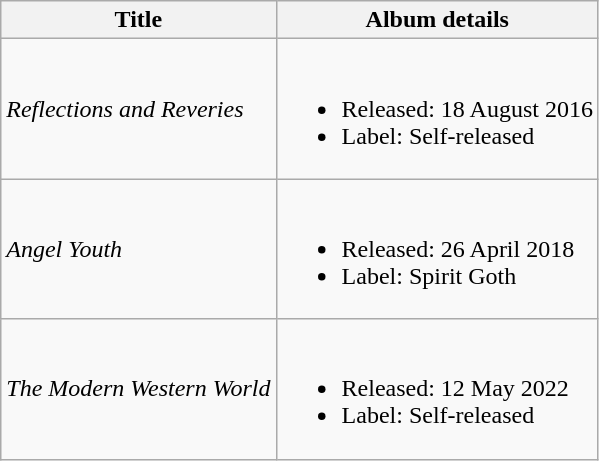<table class="wikitable plainrowheaders" style="text-align:left;">
<tr>
<th scope="col">Title</th>
<th scope="col">Album details</th>
</tr>
<tr>
<td scope="row"><em>Reflections and Reveries</em></td>
<td><br><ul><li>Released: 18 August 2016</li><li>Label: Self-released</li></ul></td>
</tr>
<tr>
<td scope="row"><em>Angel Youth</em></td>
<td><br><ul><li>Released: 26 April 2018</li><li>Label: Spirit Goth</li></ul></td>
</tr>
<tr>
<td scope="row"><em>The Modern Western World</em></td>
<td><br><ul><li>Released: 12 May 2022</li><li>Label: Self-released</li></ul></td>
</tr>
</table>
